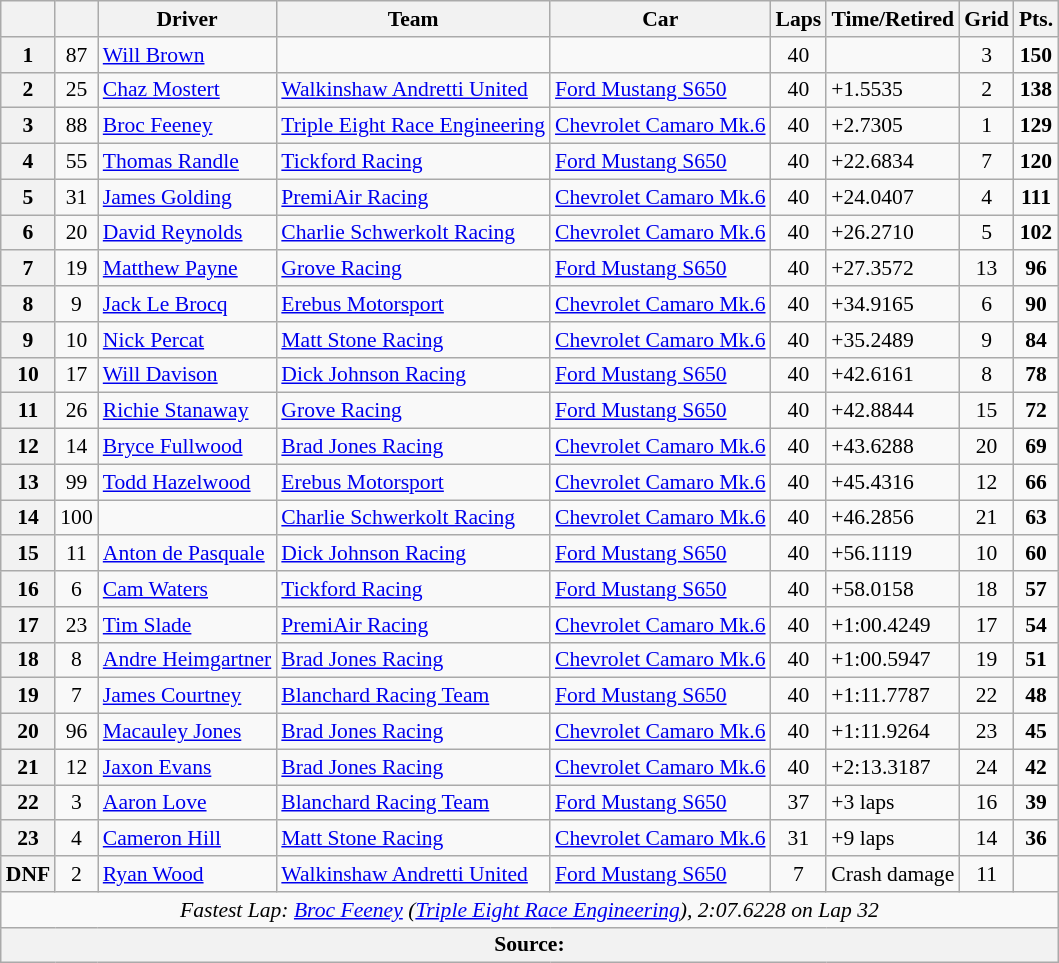<table class="wikitable" style="font-size: 90%">
<tr>
<th></th>
<th></th>
<th>Driver</th>
<th>Team</th>
<th>Car</th>
<th>Laps</th>
<th>Time/Retired</th>
<th>Grid</th>
<th>Pts.</th>
</tr>
<tr>
<th>1</th>
<td align="center">87</td>
<td> <a href='#'>Will Brown</a></td>
<td></td>
<td></td>
<td align="center">40</td>
<td></td>
<td align="center">3</td>
<td align="center"><strong>150</strong></td>
</tr>
<tr>
<th>2</th>
<td align="center">25</td>
<td> <a href='#'>Chaz Mostert</a></td>
<td><a href='#'>Walkinshaw Andretti United</a></td>
<td><a href='#'>Ford Mustang S650</a></td>
<td align="center">40</td>
<td>+1.5535</td>
<td align="center">2</td>
<td align="center"><strong>138</strong></td>
</tr>
<tr>
<th>3</th>
<td align="center">88</td>
<td> <a href='#'>Broc Feeney</a></td>
<td><a href='#'>Triple Eight Race Engineering</a></td>
<td><a href='#'>Chevrolet Camaro Mk.6</a></td>
<td align="center">40</td>
<td>+2.7305</td>
<td align="center">1</td>
<td align="center"><strong>129</strong></td>
</tr>
<tr>
<th>4</th>
<td align="center">55</td>
<td> <a href='#'>Thomas Randle</a></td>
<td><a href='#'>Tickford Racing</a></td>
<td><a href='#'>Ford Mustang S650</a></td>
<td align="center">40</td>
<td>+22.6834</td>
<td align="center">7</td>
<td align="center"><strong>120</strong></td>
</tr>
<tr>
<th>5</th>
<td align="center">31</td>
<td> <a href='#'>James Golding</a></td>
<td><a href='#'>PremiAir Racing</a></td>
<td><a href='#'>Chevrolet Camaro Mk.6</a></td>
<td align="center">40</td>
<td>+24.0407</td>
<td align="center">4</td>
<td align="center"><strong>111</strong></td>
</tr>
<tr>
<th>6</th>
<td align="center">20</td>
<td> <a href='#'>David Reynolds</a></td>
<td><a href='#'>Charlie Schwerkolt Racing</a></td>
<td><a href='#'>Chevrolet Camaro Mk.6</a></td>
<td align="center">40</td>
<td>+26.2710</td>
<td align="center">5</td>
<td align="center"><strong>102</strong></td>
</tr>
<tr>
<th>7</th>
<td align="center">19</td>
<td> <a href='#'>Matthew Payne</a></td>
<td><a href='#'>Grove Racing</a></td>
<td><a href='#'>Ford Mustang S650</a></td>
<td align="center">40</td>
<td>+27.3572</td>
<td align="center">13</td>
<td align="center"><strong>96</strong></td>
</tr>
<tr>
<th>8</th>
<td align="center">9</td>
<td> <a href='#'>Jack Le Brocq</a></td>
<td><a href='#'>Erebus Motorsport</a></td>
<td><a href='#'>Chevrolet Camaro Mk.6</a></td>
<td align="center">40</td>
<td>+34.9165</td>
<td align="center">6</td>
<td align="center"><strong>90</strong></td>
</tr>
<tr>
<th>9</th>
<td align="center">10</td>
<td> <a href='#'>Nick Percat</a></td>
<td><a href='#'>Matt Stone Racing</a></td>
<td><a href='#'>Chevrolet Camaro Mk.6</a></td>
<td align="center">40</td>
<td>+35.2489</td>
<td align="center">9</td>
<td align="center"><strong>84</strong></td>
</tr>
<tr>
<th>10</th>
<td align="center">17</td>
<td> <a href='#'>Will Davison</a></td>
<td><a href='#'>Dick Johnson Racing</a></td>
<td><a href='#'>Ford Mustang S650</a></td>
<td align="center">40</td>
<td>+42.6161</td>
<td align="center">8</td>
<td align="center"><strong>78</strong></td>
</tr>
<tr>
<th>11</th>
<td align="center">26</td>
<td> <a href='#'>Richie Stanaway</a></td>
<td><a href='#'>Grove Racing</a></td>
<td><a href='#'>Ford Mustang S650</a></td>
<td align="center">40</td>
<td>+42.8844</td>
<td align="center">15</td>
<td align="center"><strong>72</strong></td>
</tr>
<tr>
<th>12</th>
<td align="center">14</td>
<td> <a href='#'>Bryce Fullwood</a></td>
<td><a href='#'>Brad Jones Racing</a></td>
<td><a href='#'>Chevrolet Camaro Mk.6</a></td>
<td align="center">40</td>
<td>+43.6288</td>
<td align="center">20</td>
<td align="center"><strong>69</strong></td>
</tr>
<tr>
<th>13</th>
<td align="center">99</td>
<td> <a href='#'>Todd Hazelwood</a></td>
<td><a href='#'>Erebus Motorsport</a></td>
<td><a href='#'>Chevrolet Camaro Mk.6</a></td>
<td align="center">40</td>
<td>+45.4316</td>
<td align="center">12</td>
<td align="center"><strong>66</strong></td>
</tr>
<tr>
<th>14</th>
<td align="center">100</td>
<td></td>
<td><a href='#'>Charlie Schwerkolt Racing</a></td>
<td><a href='#'>Chevrolet Camaro Mk.6</a></td>
<td align="center">40</td>
<td>+46.2856</td>
<td align="center">21</td>
<td align="center"><strong>63</strong></td>
</tr>
<tr>
<th>15</th>
<td align="center">11</td>
<td> <a href='#'>Anton de Pasquale</a></td>
<td><a href='#'>Dick Johnson Racing</a></td>
<td><a href='#'>Ford Mustang S650</a></td>
<td align="center">40</td>
<td>+56.1119</td>
<td align="center">10</td>
<td align="center"><strong>60</strong></td>
</tr>
<tr>
<th>16</th>
<td align="center">6</td>
<td> <a href='#'>Cam Waters</a></td>
<td><a href='#'>Tickford Racing</a></td>
<td><a href='#'>Ford Mustang S650</a></td>
<td align="center">40</td>
<td>+58.0158</td>
<td align="center">18</td>
<td align="center"><strong>57</strong></td>
</tr>
<tr>
<th>17</th>
<td align="center">23</td>
<td> <a href='#'>Tim Slade</a></td>
<td><a href='#'>PremiAir Racing</a></td>
<td><a href='#'>Chevrolet Camaro Mk.6</a></td>
<td align="center">40</td>
<td>+1:00.4249</td>
<td align="center">17</td>
<td align="center"><strong>54</strong></td>
</tr>
<tr>
<th>18</th>
<td align="center">8</td>
<td> <a href='#'>Andre Heimgartner</a></td>
<td><a href='#'>Brad Jones Racing</a></td>
<td><a href='#'>Chevrolet Camaro Mk.6</a></td>
<td align="center">40</td>
<td>+1:00.5947</td>
<td align="center">19</td>
<td align="center"><strong>51</strong></td>
</tr>
<tr>
<th>19</th>
<td align="center">7</td>
<td> <a href='#'>James Courtney</a></td>
<td><a href='#'>Blanchard Racing Team</a></td>
<td><a href='#'>Ford Mustang S650</a></td>
<td align="center">40</td>
<td>+1:11.7787</td>
<td align="center">22</td>
<td align="center"><strong>48</strong></td>
</tr>
<tr>
<th>20</th>
<td align="center">96</td>
<td> <a href='#'>Macauley Jones</a></td>
<td><a href='#'>Brad Jones Racing</a></td>
<td><a href='#'>Chevrolet Camaro Mk.6</a></td>
<td align="center">40</td>
<td>+1:11.9264</td>
<td align="center">23</td>
<td align="center"><strong>45</strong></td>
</tr>
<tr>
<th>21</th>
<td align="center">12</td>
<td> <a href='#'>Jaxon Evans</a></td>
<td><a href='#'>Brad Jones Racing</a></td>
<td><a href='#'>Chevrolet Camaro Mk.6</a></td>
<td align="center">40</td>
<td>+2:13.3187</td>
<td align="center">24</td>
<td align="center"><strong>42</strong></td>
</tr>
<tr>
<th>22</th>
<td align="center">3</td>
<td> <a href='#'>Aaron Love</a></td>
<td><a href='#'>Blanchard Racing Team</a></td>
<td><a href='#'>Ford Mustang S650</a></td>
<td align="center">37</td>
<td>+3 laps</td>
<td align="center">16</td>
<td align="center"><strong>39</strong></td>
</tr>
<tr>
<th>23</th>
<td align="center">4</td>
<td> <a href='#'>Cameron Hill</a></td>
<td><a href='#'>Matt Stone Racing</a></td>
<td><a href='#'>Chevrolet Camaro Mk.6</a></td>
<td align="center">31</td>
<td>+9 laps</td>
<td align="center">14</td>
<td align="center"><strong>36</strong></td>
</tr>
<tr>
<th>DNF</th>
<td align="center">2</td>
<td> <a href='#'>Ryan Wood</a></td>
<td><a href='#'>Walkinshaw Andretti United</a></td>
<td><a href='#'>Ford Mustang S650</a></td>
<td align="center">7</td>
<td>Crash damage</td>
<td align="center">11</td>
<td align="center"></td>
</tr>
<tr>
<td colspan="9" align="center"><em>Fastest Lap: <a href='#'>Broc Feeney</a> (<a href='#'>Triple Eight Race Engineering</a>), 2:07.6228 on Lap 32</em></td>
</tr>
<tr>
<th colspan="9">Source:</th>
</tr>
</table>
